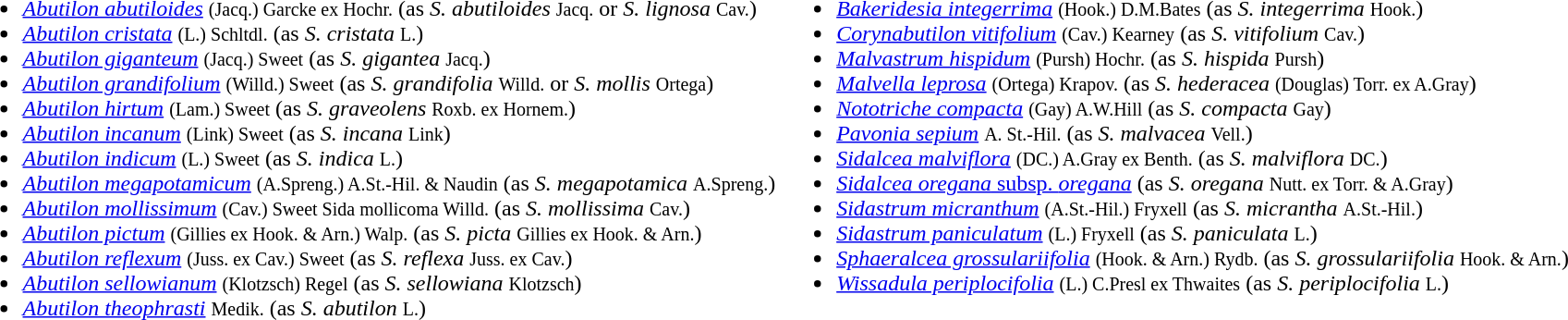<table>
<tr valign=top>
<td><br><ul><li><em><a href='#'>Abutilon abutiloides</a></em> <small>(Jacq.) Garcke ex Hochr.</small> (as <em>S. abutiloides</em> <small>Jacq.</small> or <em>S. lignosa</em> <small>Cav.</small>)</li><li><em><a href='#'>Abutilon cristata</a></em> <small>(L.) Schltdl.</small> (as <em>S. cristata</em> <small>L.</small>)</li><li><em><a href='#'>Abutilon giganteum</a></em> <small>(Jacq.) Sweet</small> (as <em>S. gigantea</em> <small>Jacq.</small>)</li><li><em><a href='#'>Abutilon grandifolium</a></em> <small>(Willd.) Sweet</small> (as <em>S. grandifolia</em> <small>Willd.</small> or <em>S. mollis</em> <small>Ortega</small>)</li><li><em><a href='#'>Abutilon hirtum</a></em> <small>(Lam.) Sweet</small> (as <em>S. graveolens</em> <small>Roxb. ex Hornem.</small>)</li><li><em><a href='#'>Abutilon incanum</a></em> <small>(Link) Sweet</small> (as <em>S. incana</em> <small>Link</small>)</li><li><em><a href='#'>Abutilon indicum</a></em> <small>(L.) Sweet</small> (as <em>S. indica</em> <small>L.</small>)</li><li><em><a href='#'>Abutilon megapotamicum</a></em> <small>(A.Spreng.) A.St.-Hil. & Naudin</small> (as <em>S. megapotamica</em> <small>A.Spreng.</small>)</li><li><em><a href='#'>Abutilon mollissimum</a></em> <small>(Cav.) Sweet Sida mollicoma Willd.</small> (as <em>S. mollissima</em> <small>Cav.</small>)</li><li><em><a href='#'>Abutilon pictum</a></em> <small>(Gillies ex Hook. & Arn.) Walp.</small> (as <em>S. picta</em> <small>Gillies ex Hook. & Arn.</small>)</li><li><em><a href='#'>Abutilon reflexum</a></em> <small>(Juss. ex Cav.) Sweet</small> (as <em>S. reflexa</em> <small>Juss. ex Cav.</small>)</li><li><em><a href='#'>Abutilon sellowianum</a></em> <small>(Klotzsch) Regel</small> (as <em>S. sellowiana</em> <small>Klotzsch</small>)</li><li><em><a href='#'>Abutilon theophrasti</a></em> <small>Medik.</small> (as <em>S. abutilon</em> <small>L.</small>)</li></ul></td>
<td><br><ul><li><em><a href='#'>Bakeridesia integerrima</a></em> <small>(Hook.) D.M.Bates</small> (as <em>S. integerrima</em> <small>Hook.</small>)</li><li><em><a href='#'>Corynabutilon vitifolium</a></em> <small>(Cav.) Kearney</small> (as <em>S. vitifolium</em> <small>Cav.</small>)</li><li><em><a href='#'>Malvastrum hispidum</a></em> <small>(Pursh) Hochr.</small> (as <em>S. hispida</em> <small>Pursh</small>)</li><li><em><a href='#'>Malvella leprosa</a></em> <small>(Ortega) Krapov.</small> (as <em>S. hederacea</em> <small>(Douglas) Torr. ex A.Gray</small>)</li><li><em><a href='#'>Nototriche compacta</a></em> <small>(Gay) A.W.Hill</small> (as <em>S. compacta</em> <small>Gay</small>)</li><li><em><a href='#'>Pavonia sepium</a></em> <small>A. St.-Hil.</small> (as <em>S. malvacea</em> <small>Vell.</small>)</li><li><em><a href='#'>Sidalcea malviflora</a></em> <small>(DC.) A.Gray ex Benth.</small> (as <em>S. malviflora</em> <small>DC.</small>)</li><li><a href='#'><em>Sidalcea oregana</em> subsp. <em>oregana</em></a> (as <em>S. oregana</em> <small>Nutt. ex Torr. & A.Gray</small>)</li><li><em><a href='#'>Sidastrum micranthum</a></em> <small>(A.St.-Hil.) Fryxell</small> (as <em>S. micrantha</em> <small>A.St.-Hil.</small>)</li><li><em><a href='#'>Sidastrum paniculatum</a></em> <small>(L.) Fryxell</small> (as <em>S. paniculata</em> <small>L.</small>)</li><li><em><a href='#'>Sphaeralcea grossulariifolia</a></em> <small>(Hook. & Arn.) Rydb.</small> (as <em>S. grossulariifolia</em> <small>Hook. & Arn.</small>)</li><li><em><a href='#'>Wissadula periplocifolia</a></em> <small>(L.) C.Presl ex Thwaites</small> (as <em>S. periplocifolia</em> <small>L.</small>)</li></ul></td>
</tr>
</table>
